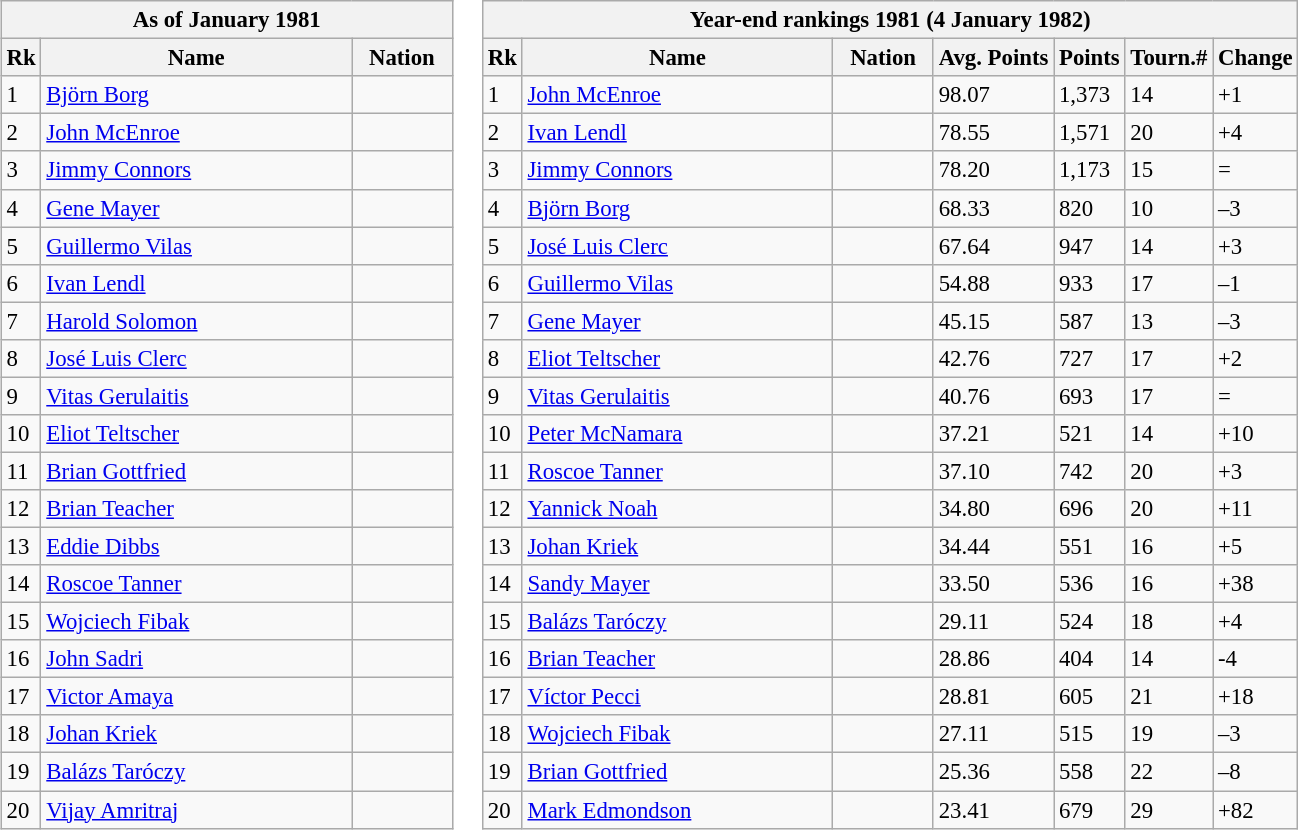<table>
<tr valign="top">
<td><br><table class="wikitable" style="font-size:95%">
<tr>
<th colspan="3">As of January 1981</th>
</tr>
<tr>
<th>Rk</th>
<th width="200">Name</th>
<th width="60">Nation</th>
</tr>
<tr valign=top>
<td>1</td>
<td><a href='#'>Björn Borg</a></td>
<td></td>
</tr>
<tr valign=top>
<td>2</td>
<td><a href='#'>John McEnroe</a></td>
<td></td>
</tr>
<tr valign=top>
<td>3</td>
<td><a href='#'>Jimmy Connors</a></td>
<td></td>
</tr>
<tr valign=top>
<td>4</td>
<td><a href='#'>Gene Mayer</a></td>
<td></td>
</tr>
<tr valign=top>
<td>5</td>
<td><a href='#'>Guillermo Vilas</a></td>
<td></td>
</tr>
<tr valign=top>
<td>6</td>
<td><a href='#'>Ivan Lendl</a></td>
<td></td>
</tr>
<tr valign=top>
<td>7</td>
<td><a href='#'>Harold Solomon</a></td>
<td></td>
</tr>
<tr valign=top>
<td>8</td>
<td><a href='#'>José Luis Clerc</a></td>
<td></td>
</tr>
<tr valign=top>
<td>9</td>
<td><a href='#'>Vitas Gerulaitis</a></td>
<td></td>
</tr>
<tr valign=top>
<td>10</td>
<td><a href='#'>Eliot Teltscher</a></td>
<td></td>
</tr>
<tr valign=top>
<td>11</td>
<td><a href='#'>Brian Gottfried</a></td>
<td></td>
</tr>
<tr valign=top>
<td>12</td>
<td><a href='#'>Brian Teacher</a></td>
<td></td>
</tr>
<tr valign=top>
<td>13</td>
<td><a href='#'>Eddie Dibbs</a></td>
<td></td>
</tr>
<tr valign=top>
<td>14</td>
<td><a href='#'>Roscoe Tanner</a></td>
<td></td>
</tr>
<tr valign=top>
<td>15</td>
<td><a href='#'>Wojciech Fibak</a></td>
<td></td>
</tr>
<tr valign=top>
<td>16</td>
<td><a href='#'>John Sadri</a></td>
<td></td>
</tr>
<tr valign=top>
<td>17</td>
<td><a href='#'>Victor Amaya</a></td>
<td></td>
</tr>
<tr valign=top}>
<td>18</td>
<td><a href='#'>Johan Kriek</a></td>
<td></td>
</tr>
<tr valign=top>
<td>19</td>
<td><a href='#'>Balázs Taróczy</a></td>
<td></td>
</tr>
<tr valign=top>
<td>20</td>
<td><a href='#'>Vijay Amritraj</a></td>
<td></td>
</tr>
</table>
</td>
<td><br><table class="wikitable" style="font-size:95%">
<tr>
<th colspan="7">Year-end rankings 1981 (4 January 1982)</th>
</tr>
<tr valign="top">
<th>Rk</th>
<th width="200">Name</th>
<th width="60">Nation</th>
<th>Avg. Points</th>
<th>Points</th>
<th>Tourn.#</th>
<th>Change</th>
</tr>
<tr valign=top>
<td>1</td>
<td><a href='#'>John McEnroe</a></td>
<td></td>
<td>98.07</td>
<td>1,373</td>
<td>14</td>
<td> +1</td>
</tr>
<tr valign=top>
<td>2</td>
<td><a href='#'>Ivan Lendl</a></td>
<td></td>
<td>78.55</td>
<td>1,571</td>
<td>20</td>
<td> +4</td>
</tr>
<tr valign=top>
<td>3</td>
<td><a href='#'>Jimmy Connors</a></td>
<td></td>
<td>78.20</td>
<td>1,173</td>
<td>15</td>
<td> =</td>
</tr>
<tr valign=top>
<td>4</td>
<td><a href='#'>Björn Borg</a></td>
<td></td>
<td>68.33</td>
<td>820</td>
<td>10</td>
<td> –3</td>
</tr>
<tr valign=top>
<td>5</td>
<td><a href='#'>José Luis Clerc</a></td>
<td></td>
<td>67.64</td>
<td>947</td>
<td>14</td>
<td> +3</td>
</tr>
<tr valign=top>
<td>6</td>
<td><a href='#'>Guillermo Vilas</a></td>
<td></td>
<td>54.88</td>
<td>933</td>
<td>17</td>
<td> –1</td>
</tr>
<tr valign=top>
<td>7</td>
<td><a href='#'>Gene Mayer</a></td>
<td></td>
<td>45.15</td>
<td>587</td>
<td>13</td>
<td> –3</td>
</tr>
<tr valign=top>
<td>8</td>
<td><a href='#'>Eliot Teltscher</a></td>
<td></td>
<td>42.76</td>
<td>727</td>
<td>17</td>
<td> +2</td>
</tr>
<tr valign=top>
<td>9</td>
<td><a href='#'>Vitas Gerulaitis</a></td>
<td></td>
<td>40.76</td>
<td>693</td>
<td>17</td>
<td> =</td>
</tr>
<tr valign=top>
<td>10</td>
<td><a href='#'>Peter McNamara</a></td>
<td></td>
<td>37.21</td>
<td>521</td>
<td>14</td>
<td> +10</td>
</tr>
<tr valign=top>
<td>11</td>
<td><a href='#'>Roscoe Tanner</a></td>
<td></td>
<td>37.10</td>
<td>742</td>
<td>20</td>
<td> +3</td>
</tr>
<tr valign=top>
<td>12</td>
<td><a href='#'>Yannick Noah</a></td>
<td></td>
<td>34.80</td>
<td>696</td>
<td>20</td>
<td> +11</td>
</tr>
<tr valign=top>
<td>13</td>
<td><a href='#'>Johan Kriek</a></td>
<td></td>
<td>34.44</td>
<td>551</td>
<td>16</td>
<td> +5</td>
</tr>
<tr valign=top>
<td>14</td>
<td><a href='#'>Sandy Mayer</a></td>
<td></td>
<td>33.50</td>
<td>536</td>
<td>16</td>
<td> +38</td>
</tr>
<tr valign=top>
<td>15</td>
<td><a href='#'>Balázs Taróczy</a></td>
<td></td>
<td>29.11</td>
<td>524</td>
<td>18</td>
<td> +4</td>
</tr>
<tr valign=top>
<td>16</td>
<td><a href='#'>Brian Teacher</a></td>
<td></td>
<td>28.86</td>
<td>404</td>
<td>14</td>
<td> -4</td>
</tr>
<tr valign=top>
<td>17</td>
<td><a href='#'>Víctor Pecci</a></td>
<td></td>
<td>28.81</td>
<td>605</td>
<td>21</td>
<td> +18</td>
</tr>
<tr valign=top>
<td>18</td>
<td><a href='#'>Wojciech Fibak</a></td>
<td></td>
<td>27.11</td>
<td>515</td>
<td>19</td>
<td> –3</td>
</tr>
<tr valign=top>
<td>19</td>
<td><a href='#'>Brian Gottfried</a></td>
<td></td>
<td>25.36</td>
<td>558</td>
<td>22</td>
<td> –8</td>
</tr>
<tr valign=top>
<td>20</td>
<td><a href='#'>Mark Edmondson</a></td>
<td></td>
<td>23.41</td>
<td>679</td>
<td>29</td>
<td> +82</td>
</tr>
</table>
</td>
</tr>
</table>
